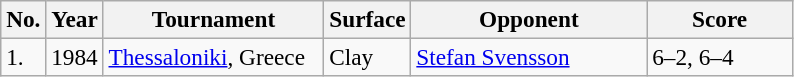<table class="sortable wikitable" style=font-size:97%>
<tr>
<th>No.</th>
<th style="width:30px">Year</th>
<th style="width:140px">Tournament</th>
<th style="width:50px">Surface</th>
<th style="width:150px">Opponent</th>
<th style="width:90px" class="unsortable">Score</th>
</tr>
<tr>
<td>1.</td>
<td>1984</td>
<td><a href='#'>Thessaloniki</a>, Greece</td>
<td>Clay</td>
<td> <a href='#'>Stefan Svensson</a></td>
<td>6–2, 6–4</td>
</tr>
</table>
